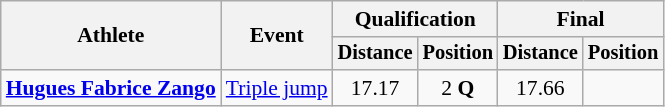<table class=wikitable style=font-size:90%>
<tr>
<th rowspan=2>Athlete</th>
<th rowspan=2>Event</th>
<th colspan=2>Qualification</th>
<th colspan=2>Final</th>
</tr>
<tr style=font-size:95%>
<th>Distance</th>
<th>Position</th>
<th>Distance</th>
<th>Position</th>
</tr>
<tr align=center>
<td align=left><strong><a href='#'>Hugues Fabrice Zango</a></strong></td>
<td align=left><a href='#'>Triple jump</a></td>
<td>17.17</td>
<td>2 <strong>Q</strong></td>
<td>17.66 <strong></strong></td>
<td></td>
</tr>
</table>
